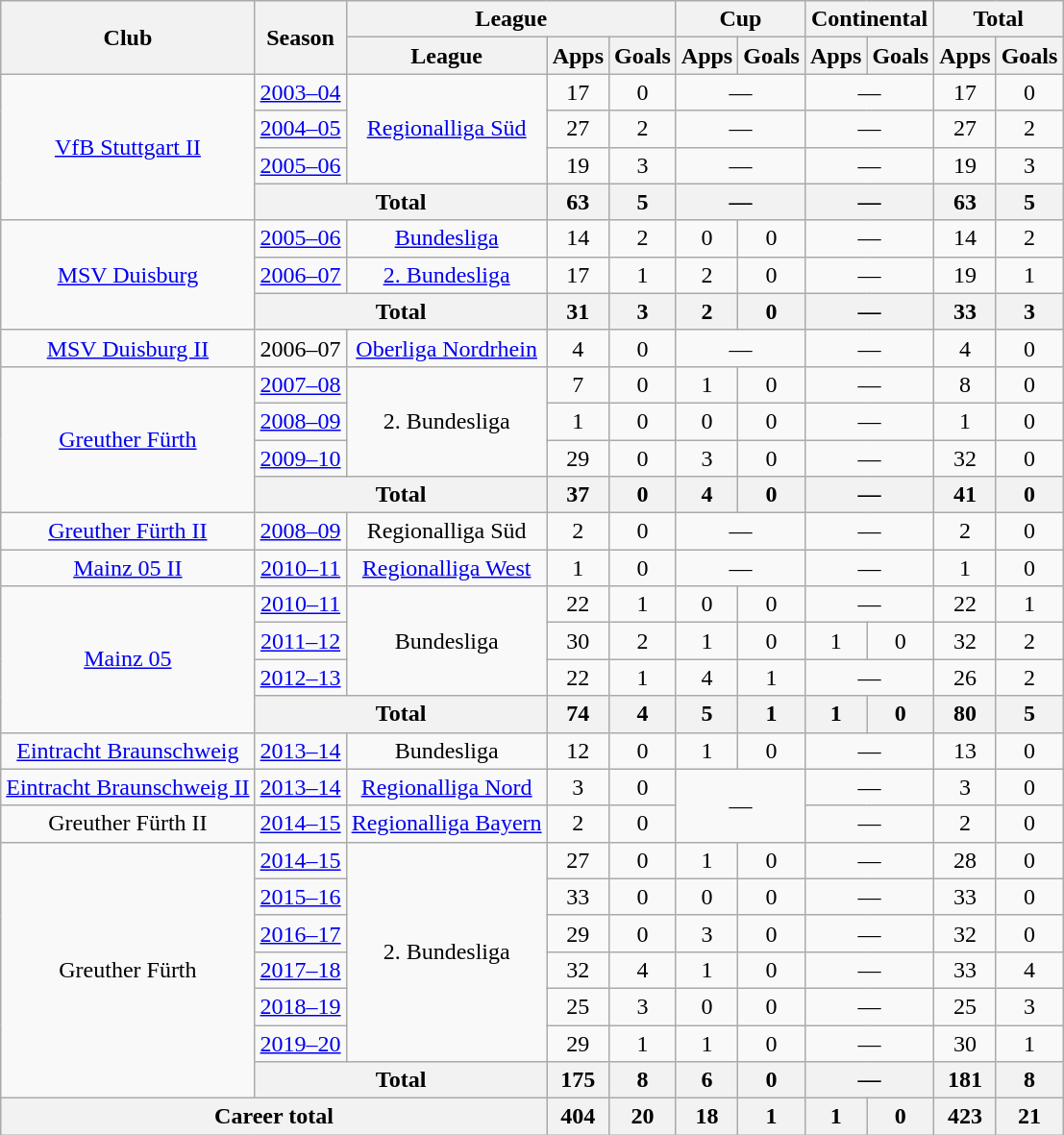<table class="wikitable" style="text-align:center">
<tr>
<th rowspan="2">Club</th>
<th rowspan="2">Season</th>
<th colspan="3">League</th>
<th colspan="2">Cup</th>
<th colspan="2">Continental</th>
<th colspan="2">Total</th>
</tr>
<tr>
<th>League</th>
<th>Apps</th>
<th>Goals</th>
<th>Apps</th>
<th>Goals</th>
<th>Apps</th>
<th>Goals</th>
<th>Apps</th>
<th>Goals</th>
</tr>
<tr>
<td rowspan="4"><a href='#'>VfB Stuttgart II</a></td>
<td><a href='#'>2003–04</a></td>
<td rowspan="3"><a href='#'>Regionalliga Süd</a></td>
<td>17</td>
<td>0</td>
<td colspan="2">—</td>
<td colspan="2">—</td>
<td>17</td>
<td>0</td>
</tr>
<tr>
<td><a href='#'>2004–05</a></td>
<td>27</td>
<td>2</td>
<td colspan="2">—</td>
<td colspan="2">—</td>
<td>27</td>
<td>2</td>
</tr>
<tr>
<td><a href='#'>2005–06</a></td>
<td>19</td>
<td>3</td>
<td colspan="2">—</td>
<td colspan="2">—</td>
<td>19</td>
<td>3</td>
</tr>
<tr>
<th colspan="2">Total</th>
<th>63</th>
<th>5</th>
<th colspan="2">—</th>
<th colspan="2">—</th>
<th>63</th>
<th>5</th>
</tr>
<tr>
<td rowspan="3"><a href='#'>MSV Duisburg</a></td>
<td><a href='#'>2005–06</a></td>
<td><a href='#'>Bundesliga</a></td>
<td>14</td>
<td>2</td>
<td>0</td>
<td>0</td>
<td colspan="2">—</td>
<td>14</td>
<td>2</td>
</tr>
<tr>
<td><a href='#'>2006–07</a></td>
<td><a href='#'>2. Bundesliga</a></td>
<td>17</td>
<td>1</td>
<td>2</td>
<td>0</td>
<td colspan="2">—</td>
<td>19</td>
<td>1</td>
</tr>
<tr>
<th colspan="2">Total</th>
<th>31</th>
<th>3</th>
<th>2</th>
<th>0</th>
<th colspan="2">—</th>
<th>33</th>
<th>3</th>
</tr>
<tr>
<td><a href='#'>MSV Duisburg II</a></td>
<td>2006–07</td>
<td><a href='#'>Oberliga Nordrhein</a></td>
<td>4</td>
<td>0</td>
<td colspan="2">—</td>
<td colspan="2">—</td>
<td>4</td>
<td>0</td>
</tr>
<tr>
<td rowspan="4"><a href='#'>Greuther Fürth</a></td>
<td><a href='#'>2007–08</a></td>
<td rowspan="3">2. Bundesliga</td>
<td>7</td>
<td>0</td>
<td>1</td>
<td>0</td>
<td colspan="2">—</td>
<td>8</td>
<td>0</td>
</tr>
<tr>
<td><a href='#'>2008–09</a></td>
<td>1</td>
<td>0</td>
<td>0</td>
<td>0</td>
<td colspan="2">—</td>
<td>1</td>
<td>0</td>
</tr>
<tr>
<td><a href='#'>2009–10</a></td>
<td>29</td>
<td>0</td>
<td>3</td>
<td>0</td>
<td colspan="2">—</td>
<td>32</td>
<td>0</td>
</tr>
<tr>
<th colspan="2">Total</th>
<th>37</th>
<th>0</th>
<th>4</th>
<th>0</th>
<th colspan="2">—</th>
<th>41</th>
<th>0</th>
</tr>
<tr>
<td><a href='#'>Greuther Fürth II</a></td>
<td><a href='#'>2008–09</a></td>
<td>Regionalliga Süd</td>
<td>2</td>
<td>0</td>
<td colspan="2">—</td>
<td colspan="2">—</td>
<td>2</td>
<td>0</td>
</tr>
<tr>
<td><a href='#'>Mainz 05 II</a></td>
<td><a href='#'>2010–11</a></td>
<td><a href='#'>Regionalliga West</a></td>
<td>1</td>
<td>0</td>
<td colspan="2">—</td>
<td colspan="2">—</td>
<td>1</td>
<td>0</td>
</tr>
<tr>
<td rowspan="4"><a href='#'>Mainz 05</a></td>
<td><a href='#'>2010–11</a></td>
<td rowspan="3">Bundesliga</td>
<td>22</td>
<td>1</td>
<td>0</td>
<td>0</td>
<td colspan="2">—</td>
<td>22</td>
<td>1</td>
</tr>
<tr>
<td><a href='#'>2011–12</a></td>
<td>30</td>
<td>2</td>
<td>1</td>
<td>0</td>
<td>1</td>
<td>0</td>
<td>32</td>
<td>2</td>
</tr>
<tr>
<td><a href='#'>2012–13</a></td>
<td>22</td>
<td>1</td>
<td>4</td>
<td>1</td>
<td colspan="2">—</td>
<td>26</td>
<td>2</td>
</tr>
<tr>
<th colspan="2">Total</th>
<th>74</th>
<th>4</th>
<th>5</th>
<th>1</th>
<th>1</th>
<th>0</th>
<th>80</th>
<th>5</th>
</tr>
<tr>
<td><a href='#'>Eintracht Braunschweig</a></td>
<td><a href='#'>2013–14</a></td>
<td>Bundesliga</td>
<td>12</td>
<td>0</td>
<td>1</td>
<td>0</td>
<td colspan="2">—</td>
<td>13</td>
<td>0</td>
</tr>
<tr>
<td><a href='#'>Eintracht Braunschweig II</a></td>
<td><a href='#'>2013–14</a></td>
<td><a href='#'>Regionalliga Nord</a></td>
<td>3</td>
<td>0</td>
<td rowspan="2" colspan="2">—</td>
<td colspan="2">—</td>
<td>3</td>
<td>0</td>
</tr>
<tr>
<td>Greuther Fürth II</td>
<td><a href='#'>2014–15</a></td>
<td><a href='#'>Regionalliga Bayern</a></td>
<td>2</td>
<td>0</td>
<td colspan="2">—</td>
<td>2</td>
<td>0</td>
</tr>
<tr>
<td rowspan="7">Greuther Fürth</td>
<td><a href='#'>2014–15</a></td>
<td rowspan="6">2. Bundesliga</td>
<td>27</td>
<td>0</td>
<td>1</td>
<td>0</td>
<td colspan="2">—</td>
<td>28</td>
<td>0</td>
</tr>
<tr>
<td><a href='#'>2015–16</a></td>
<td>33</td>
<td>0</td>
<td>0</td>
<td>0</td>
<td colspan="2">—</td>
<td>33</td>
<td>0</td>
</tr>
<tr>
<td><a href='#'>2016–17</a></td>
<td>29</td>
<td>0</td>
<td>3</td>
<td>0</td>
<td colspan="2">—</td>
<td>32</td>
<td>0</td>
</tr>
<tr>
<td><a href='#'>2017–18</a></td>
<td>32</td>
<td>4</td>
<td>1</td>
<td>0</td>
<td colspan="2">—</td>
<td>33</td>
<td>4</td>
</tr>
<tr>
<td><a href='#'>2018–19</a></td>
<td>25</td>
<td>3</td>
<td>0</td>
<td>0</td>
<td colspan="2">—</td>
<td>25</td>
<td>3</td>
</tr>
<tr>
<td><a href='#'>2019–20</a></td>
<td>29</td>
<td>1</td>
<td>1</td>
<td>0</td>
<td colspan="2">—</td>
<td>30</td>
<td>1</td>
</tr>
<tr>
<th colspan="2">Total</th>
<th>175</th>
<th>8</th>
<th>6</th>
<th>0</th>
<th colspan="2">—</th>
<th>181</th>
<th>8</th>
</tr>
<tr>
<th colspan="3">Career total</th>
<th>404</th>
<th>20</th>
<th>18</th>
<th>1</th>
<th>1</th>
<th>0</th>
<th>423</th>
<th>21</th>
</tr>
</table>
